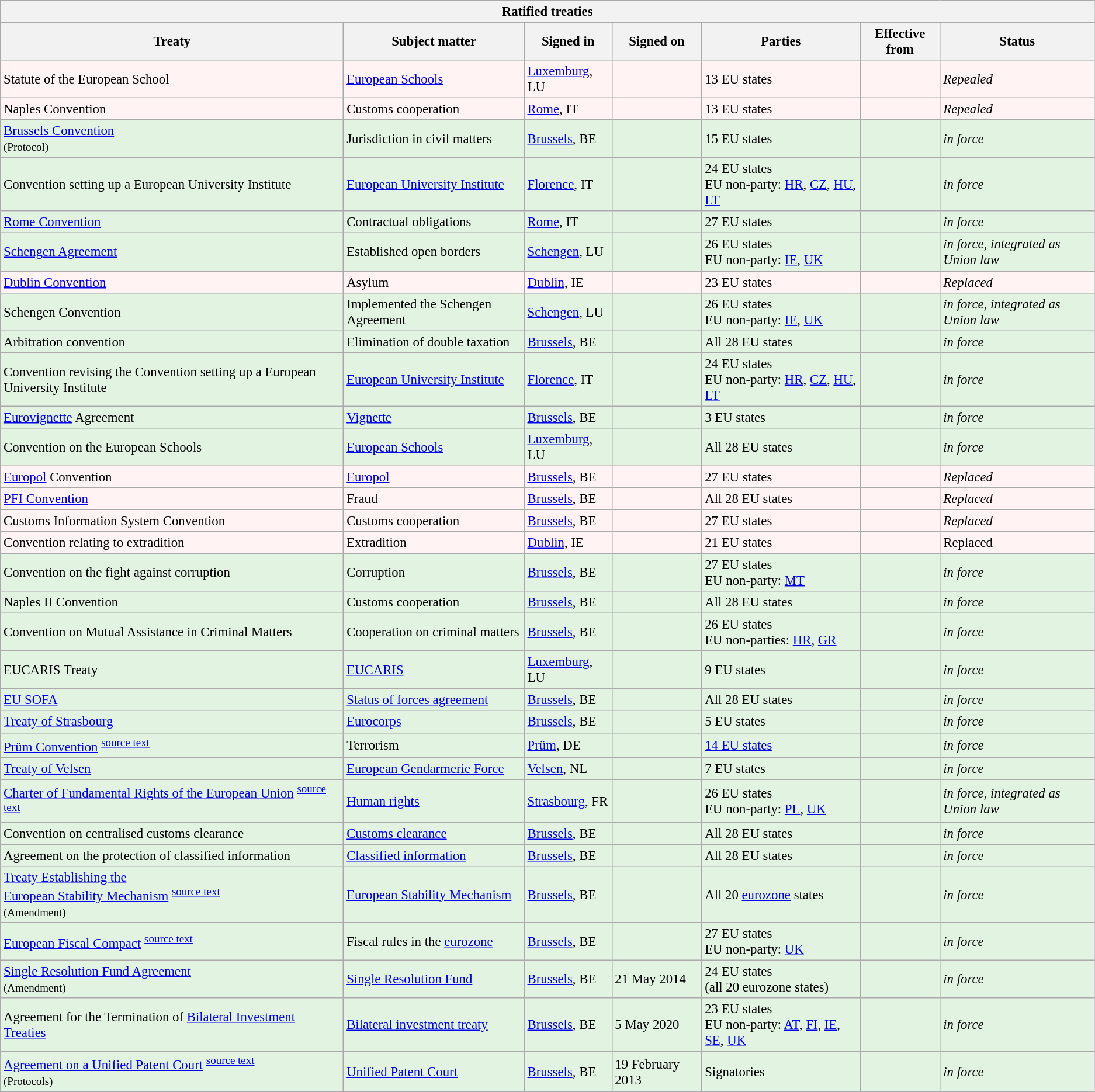<table class="wikitable sortable" style="font-size:95%;">
<tr>
<th colspan=7>Ratified treaties</th>
</tr>
<tr>
<th>Treaty</th>
<th>Subject matter</th>
<th>Signed in</th>
<th>Signed on</th>
<th>Parties</th>
<th>Effective from</th>
<th>Status</th>
</tr>
<tr style="background:#fff3f3">
<td>Statute of the European School</td>
<td><a href='#'>European Schools</a></td>
<td><a href='#'>Luxemburg</a>, LU</td>
<td></td>
<td>13 EU states</td>
<td></td>
<td><em>Repealed</em></td>
</tr>
<tr style="background:#fff3f3">
<td>Naples Convention</td>
<td>Customs cooperation</td>
<td><a href='#'>Rome</a>, IT</td>
<td></td>
<td>13 EU states</td>
<td></td>
<td><em>Repealed</em></td>
</tr>
<tr style="background:#e2f3e2">
<td><a href='#'>Brussels Convention</a><br><small>(Protocol)</small></td>
<td>Jurisdiction in civil matters</td>
<td><a href='#'>Brussels</a>, BE</td>
<td></td>
<td>15 EU states</td>
<td></td>
<td><em>in force</em></td>
</tr>
<tr style="background:#e2f3e2">
<td>Convention setting up a European University Institute</td>
<td><a href='#'>European University Institute</a></td>
<td><a href='#'>Florence</a>, IT</td>
<td></td>
<td>24 EU states<br>EU non-party: <a href='#'>HR</a>, <a href='#'>CZ</a>, <a href='#'>HU</a>, <a href='#'>LT</a></td>
<td></td>
<td><em>in force</em></td>
</tr>
<tr style="background:#e2f3e2">
<td><a href='#'>Rome Convention</a></td>
<td>Contractual obligations</td>
<td><a href='#'>Rome</a>, IT</td>
<td></td>
<td>27 EU states</td>
<td></td>
<td><em>in force</em></td>
</tr>
<tr style="background:#e2f3e2;">
<td><a href='#'>Schengen Agreement</a></td>
<td>Established open borders</td>
<td><a href='#'>Schengen</a>, LU</td>
<td></td>
<td>26 EU states<br>EU non-party: <a href='#'>IE</a>, <a href='#'>UK</a></td>
<td></td>
<td><em>in force</em>, <em>integrated as Union law</em></td>
</tr>
<tr style="background:#fff3f3">
<td><a href='#'>Dublin Convention</a></td>
<td>Asylum</td>
<td><a href='#'>Dublin</a>, IE</td>
<td></td>
<td>23 EU states</td>
<td></td>
<td><em>Replaced</em></td>
</tr>
<tr style="background:#e2f3e2;">
<td>Schengen Convention</td>
<td>Implemented the Schengen Agreement</td>
<td><a href='#'>Schengen</a>, LU</td>
<td></td>
<td>26 EU states<br>EU non-party: <a href='#'>IE</a>, <a href='#'>UK</a></td>
<td></td>
<td><em>in force</em>, <em>integrated as Union law</em></td>
</tr>
<tr style="background:#e2f3e2">
<td>Arbitration convention</td>
<td>Elimination of double taxation</td>
<td><a href='#'>Brussels</a>, BE</td>
<td></td>
<td>All 28 EU states</td>
<td></td>
<td><em>in force</em></td>
</tr>
<tr style="background:#e2f3e2">
<td>Convention revising the Convention setting up a European University Institute</td>
<td><a href='#'>European University Institute</a></td>
<td><a href='#'>Florence</a>, IT</td>
<td></td>
<td>24 EU states<br>EU non-party: <a href='#'>HR</a>, <a href='#'>CZ</a>, <a href='#'>HU</a>, <a href='#'>LT</a></td>
<td></td>
<td><em>in force</em></td>
</tr>
<tr style="background:#e2f3e2">
<td><a href='#'>Eurovignette</a> Agreement</td>
<td><a href='#'>Vignette</a></td>
<td><a href='#'>Brussels</a>, BE</td>
<td></td>
<td>3 EU states</td>
<td></td>
<td><em>in force</em></td>
</tr>
<tr style="background:#e2f3e2">
<td>Convention on the European Schools</td>
<td><a href='#'>European Schools</a></td>
<td><a href='#'>Luxemburg</a>, LU</td>
<td></td>
<td>All 28 EU states</td>
<td></td>
<td><em>in force</em></td>
</tr>
<tr style="background:#fff3f3">
<td><a href='#'>Europol</a> Convention</td>
<td><a href='#'>Europol</a></td>
<td><a href='#'>Brussels</a>, BE</td>
<td></td>
<td>27 EU states</td>
<td></td>
<td><em>Replaced</em></td>
</tr>
<tr style="background:#fff3f3">
<td><a href='#'>PFI Convention</a></td>
<td>Fraud</td>
<td><a href='#'>Brussels</a>, BE</td>
<td></td>
<td>All 28 EU states</td>
<td></td>
<td><em>Replaced</em></td>
</tr>
<tr style="background:#fff3f3">
<td>Customs Information System Convention</td>
<td>Customs cooperation</td>
<td><a href='#'>Brussels</a>, BE</td>
<td></td>
<td>27 EU states</td>
<td></td>
<td><em>Replaced</em></td>
</tr>
<tr style="background:#fff3f3">
<td>Convention relating to extradition</td>
<td>Extradition</td>
<td><a href='#'>Dublin</a>, IE</td>
<td></td>
<td>21 EU states</td>
<td></td>
<td>Replaced</td>
</tr>
<tr style="background:#e2f3e2">
<td>Convention on the fight against corruption</td>
<td>Corruption</td>
<td><a href='#'>Brussels</a>, BE</td>
<td></td>
<td>27 EU states<br>EU non-party: <a href='#'>MT</a></td>
<td></td>
<td><em>in force</em></td>
</tr>
<tr style="background:#e2f3e2">
<td>Naples II Convention</td>
<td>Customs cooperation</td>
<td><a href='#'>Brussels</a>, BE</td>
<td></td>
<td>All 28 EU states</td>
<td></td>
<td><em>in force</em></td>
</tr>
<tr style="background:#e2f3e2">
<td>Convention on Mutual Assistance in Criminal Matters</td>
<td>Cooperation on criminal matters</td>
<td><a href='#'>Brussels</a>, BE</td>
<td></td>
<td>26 EU states<br>EU non-parties: <a href='#'>HR</a>, <a href='#'>GR</a></td>
<td></td>
<td><em>in force</em></td>
</tr>
<tr style="background:#e2f3e2">
<td>EUCARIS Treaty</td>
<td><a href='#'>EUCARIS</a></td>
<td><a href='#'>Luxemburg</a>, LU</td>
<td></td>
<td>9 EU states</td>
<td></td>
<td><em>in force</em></td>
</tr>
<tr style="background:#e2f3e2">
<td><a href='#'>EU SOFA</a></td>
<td><a href='#'>Status of forces agreement</a></td>
<td><a href='#'>Brussels</a>, BE</td>
<td></td>
<td>All 28 EU states</td>
<td></td>
<td><em>in force</em></td>
</tr>
<tr style="background:#e2f3e2">
<td><a href='#'>Treaty of Strasbourg</a></td>
<td><a href='#'>Eurocorps</a></td>
<td><a href='#'>Brussels</a>, BE</td>
<td></td>
<td>5 EU states</td>
<td></td>
<td><em>in force</em></td>
</tr>
<tr style="background:#e2f3e2">
<td><a href='#'>Prüm Convention</a> <sup><a href='#'>source text</a></sup></td>
<td>Terrorism</td>
<td><a href='#'>Prüm</a>, DE</td>
<td></td>
<td><a href='#'>14 EU states</a></td>
<td></td>
<td><em>in force</em></td>
</tr>
<tr style="background:#e2f3e2">
<td><a href='#'>Treaty of Velsen</a></td>
<td><a href='#'>European Gendarmerie Force</a></td>
<td><a href='#'>Velsen</a>, NL</td>
<td></td>
<td>7 EU states</td>
<td></td>
<td><em>in force</em></td>
</tr>
<tr style="background:#e2f3e2;">
<td><a href='#'>Charter of Fundamental Rights of the European Union</a> <sup><a href='#'>source text</a></sup></td>
<td><a href='#'>Human rights</a></td>
<td><a href='#'>Strasbourg</a>, FR</td>
<td></td>
<td>26 EU states<br>EU non-party: <a href='#'>PL</a>, <a href='#'>UK</a></td>
<td></td>
<td><em>in force</em>, <em>integrated as Union law</em></td>
</tr>
<tr style="background:#e2f3e2">
<td>Convention on centralised customs clearance</td>
<td><a href='#'>Customs clearance</a></td>
<td><a href='#'>Brussels</a>, BE</td>
<td></td>
<td>All 28 EU states</td>
<td></td>
<td><em>in force</em></td>
</tr>
<tr style="background:#e2f3e2">
<td>Agreement on the protection of classified information</td>
<td><a href='#'>Classified information</a></td>
<td><a href='#'>Brussels</a>, BE</td>
<td></td>
<td>All 28 EU states</td>
<td></td>
<td><em>in force</em></td>
</tr>
<tr style="background:#e2f3e2">
<td><a href='#'>Treaty Establishing the<br>European Stability Mechanism</a> <sup><a href='#'>source text</a></sup><br><small>(Amendment)</small></td>
<td><a href='#'>European Stability Mechanism</a></td>
<td><a href='#'>Brussels</a>, BE</td>
<td></td>
<td>All 20 <a href='#'>eurozone</a> states</td>
<td></td>
<td><em>in force</em></td>
</tr>
<tr style="background:#e2f3e2">
<td><a href='#'>European Fiscal Compact</a> <sup><a href='#'>source text</a></sup></td>
<td>Fiscal rules in the <a href='#'>eurozone</a></td>
<td><a href='#'>Brussels</a>, BE</td>
<td></td>
<td>27 EU states<br>EU non-party: <a href='#'>UK</a></td>
<td></td>
<td><em>in force</em></td>
</tr>
<tr style="background:#e2f3e2">
<td><a href='#'>Single Resolution Fund Agreement</a><br><small>(Amendment)</small></td>
<td><a href='#'>Single Resolution Fund</a></td>
<td><a href='#'>Brussels</a>, BE</td>
<td>21 May 2014</td>
<td>24 EU states<br>(all 20 eurozone states)</td>
<td></td>
<td><em>in force</em></td>
</tr>
<tr style="background:#e2f3e2">
<td>Agreement for the Termination of <a href='#'>Bilateral Investment Treaties</a></td>
<td><a href='#'>Bilateral investment treaty</a></td>
<td><a href='#'>Brussels</a>, BE</td>
<td>5 May 2020</td>
<td>23 EU states<br>EU non-party: <a href='#'>AT</a>, <a href='#'>FI</a>, <a href='#'>IE</a>, <a href='#'>SE</a>, <a href='#'>UK</a></td>
<td></td>
<td><em>in force</em></td>
</tr>
<tr style="background:#e2f3e2">
<td><a href='#'>Agreement on a Unified Patent Court</a> <sup><a href='#'>source text</a></sup><br><small>(Protocols)</small></td>
<td><a href='#'>Unified Patent Court</a></td>
<td><a href='#'>Brussels</a>, BE</td>
<td>19 February 2013</td>
<td> Signatories</td>
<td></td>
<td><em>in force</em></td>
</tr>
</table>
